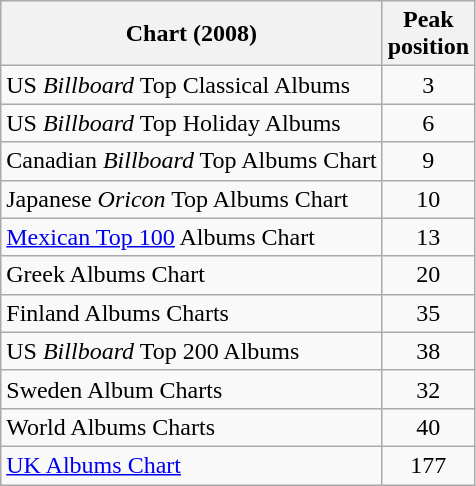<table class="wikitable">
<tr>
<th align="left">Chart (2008)</th>
<th align="left">Peak<br>position</th>
</tr>
<tr>
<td align="left">US <em>Billboard</em> Top Classical Albums</td>
<td style="text-align:center;">3</td>
</tr>
<tr>
<td align="left">US <em>Billboard</em> Top Holiday Albums</td>
<td style="text-align:center;">6</td>
</tr>
<tr>
<td align="left">Canadian <em>Billboard</em> Top Albums Chart</td>
<td style="text-align:center;">9</td>
</tr>
<tr>
<td align="left">Japanese <em>Oricon</em> Top Albums Chart</td>
<td style="text-align:center;">10</td>
</tr>
<tr>
<td align="left"><a href='#'>Mexican Top 100</a> Albums Chart</td>
<td style="text-align:center;">13</td>
</tr>
<tr>
<td align="left">Greek Albums Chart</td>
<td style="text-align:center;">20</td>
</tr>
<tr>
<td align="left">Finland Albums Charts</td>
<td style="text-align:center;">35</td>
</tr>
<tr>
<td align="left">US <em>Billboard</em> Top 200 Albums</td>
<td style="text-align:center;">38</td>
</tr>
<tr>
<td align="left">Sweden Album Charts</td>
<td style="text-align:center;">32</td>
</tr>
<tr>
<td align="left">World Albums Charts</td>
<td style="text-align:center;">40</td>
</tr>
<tr>
<td align="left"><a href='#'>UK Albums Chart</a></td>
<td style="text-align:center;">177</td>
</tr>
</table>
